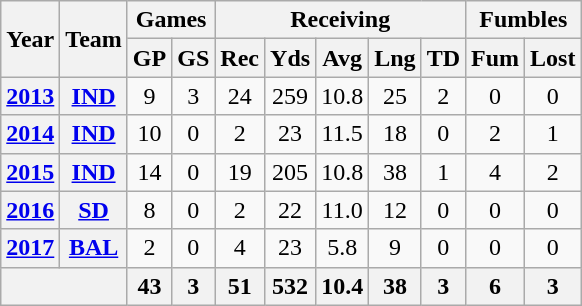<table class=wikitable style="text-align:center;">
<tr>
<th rowspan="2">Year</th>
<th rowspan="2">Team</th>
<th colspan="2">Games</th>
<th colspan="5">Receiving</th>
<th colspan="2">Fumbles</th>
</tr>
<tr>
<th>GP</th>
<th>GS</th>
<th>Rec</th>
<th>Yds</th>
<th>Avg</th>
<th>Lng</th>
<th>TD</th>
<th>Fum</th>
<th>Lost</th>
</tr>
<tr>
<th><a href='#'>2013</a></th>
<th><a href='#'>IND</a></th>
<td>9</td>
<td>3</td>
<td>24</td>
<td>259</td>
<td>10.8</td>
<td>25</td>
<td>2</td>
<td>0</td>
<td>0</td>
</tr>
<tr>
<th><a href='#'>2014</a></th>
<th><a href='#'>IND</a></th>
<td>10</td>
<td>0</td>
<td>2</td>
<td>23</td>
<td>11.5</td>
<td>18</td>
<td>0</td>
<td>2</td>
<td>1</td>
</tr>
<tr>
<th><a href='#'>2015</a></th>
<th><a href='#'>IND</a></th>
<td>14</td>
<td>0</td>
<td>19</td>
<td>205</td>
<td>10.8</td>
<td>38</td>
<td>1</td>
<td>4</td>
<td>2</td>
</tr>
<tr>
<th><a href='#'>2016</a></th>
<th><a href='#'>SD</a></th>
<td>8</td>
<td>0</td>
<td>2</td>
<td>22</td>
<td>11.0</td>
<td>12</td>
<td>0</td>
<td>0</td>
<td>0</td>
</tr>
<tr>
<th><a href='#'>2017</a></th>
<th><a href='#'>BAL</a></th>
<td>2</td>
<td>0</td>
<td>4</td>
<td>23</td>
<td>5.8</td>
<td>9</td>
<td>0</td>
<td>0</td>
<td>0</td>
</tr>
<tr>
<th colspan="2"></th>
<th>43</th>
<th>3</th>
<th>51</th>
<th>532</th>
<th>10.4</th>
<th>38</th>
<th>3</th>
<th>6</th>
<th>3</th>
</tr>
</table>
